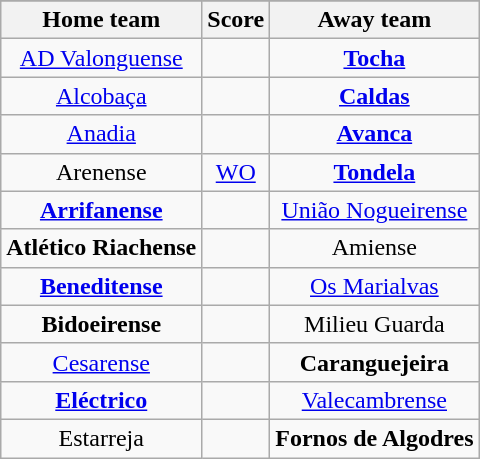<table class="wikitable" style="text-align: center">
<tr>
</tr>
<tr>
<th>Home team</th>
<th>Score</th>
<th>Away team</th>
</tr>
<tr>
<td><a href='#'>AD Valonguense</a> </td>
<td></td>
<td><strong><a href='#'>Tocha</a></strong> </td>
</tr>
<tr>
<td><a href='#'>Alcobaça</a> </td>
<td></td>
<td><strong><a href='#'>Caldas</a></strong> </td>
</tr>
<tr>
<td><a href='#'>Anadia</a> </td>
<td></td>
<td><strong><a href='#'>Avanca</a></strong> </td>
</tr>
<tr>
<td>Arenense </td>
<td><a href='#'>WO</a></td>
<td><strong><a href='#'>Tondela</a></strong> </td>
</tr>
<tr>
<td><strong><a href='#'>Arrifanense</a></strong> </td>
<td></td>
<td><a href='#'>União Nogueirense</a> </td>
</tr>
<tr>
<td><strong>Atlético Riachense</strong> </td>
<td></td>
<td>Amiense </td>
</tr>
<tr>
<td><strong><a href='#'>Beneditense</a></strong> </td>
<td></td>
<td><a href='#'>Os Marialvas</a> </td>
</tr>
<tr>
<td><strong>Bidoeirense</strong> </td>
<td></td>
<td>Milieu Guarda </td>
</tr>
<tr>
<td><a href='#'>Cesarense</a> </td>
<td></td>
<td><strong>Caranguejeira</strong> </td>
</tr>
<tr>
<td><strong><a href='#'>Eléctrico</a></strong> </td>
<td></td>
<td><a href='#'>Valecambrense</a> </td>
</tr>
<tr>
<td>Estarreja </td>
<td></td>
<td><strong>Fornos de Algodres</strong> </td>
</tr>
</table>
